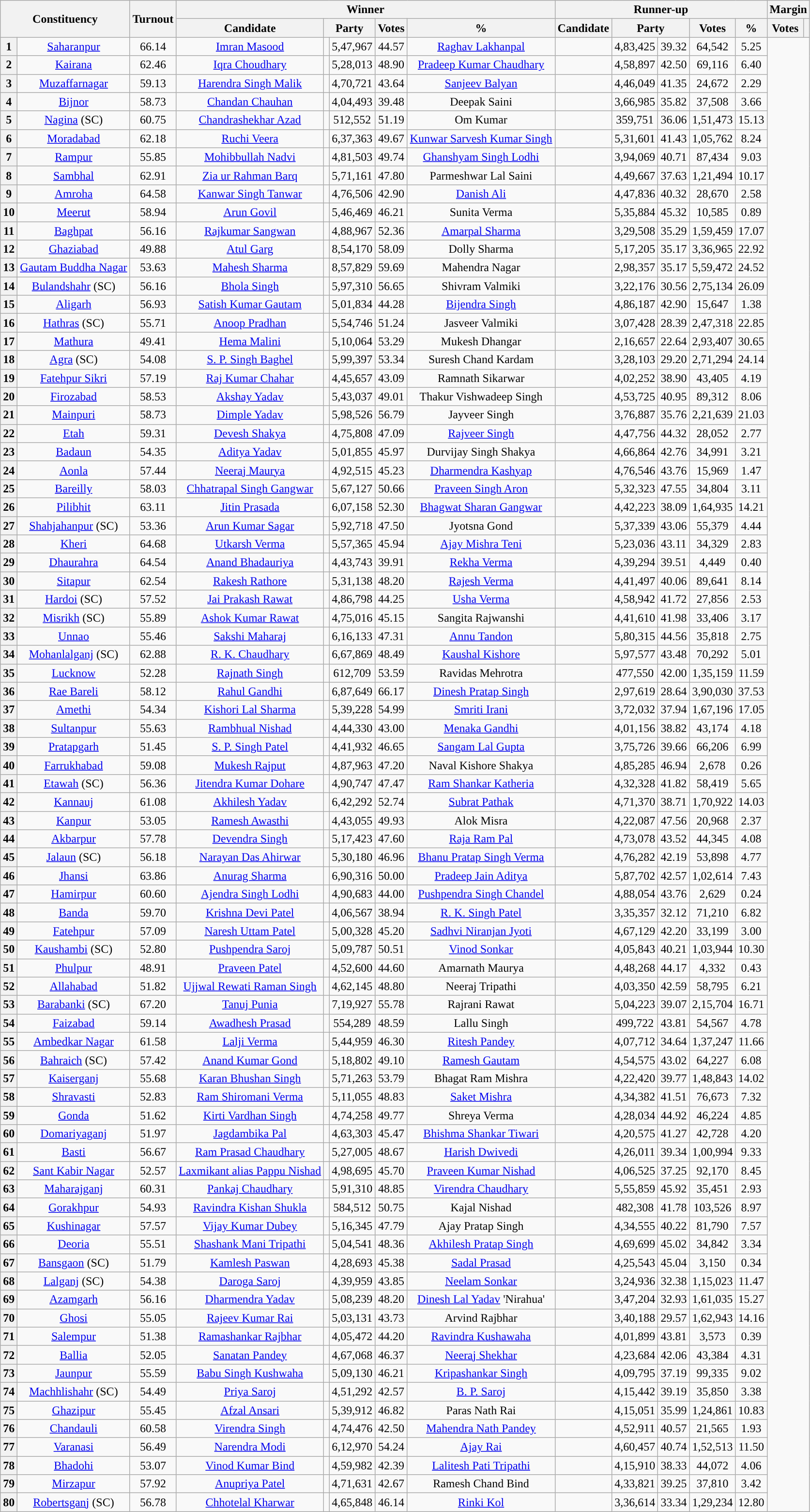<table class="wikitable sortable" style="text-align:center;">
<tr>
<th colspan="2" rowspan="2">Constituency</th>
<th rowspan="2">Turnout</th>
<th colspan="5">Winner</th>
<th colspan="5">Runner-up</th>
<th colspan="2">Margin</th>
</tr>
<tr>
<th>Candidate</th>
<th colspan="2">Party</th>
<th>Votes</th>
<th>%</th>
<th>Candidate</th>
<th colspan="2">Party</th>
<th>Votes</th>
<th>%</th>
<th>Votes</th>
<th></th>
</tr>
<tr>
<th>1</th>
<td><a href='#'>Saharanpur</a></td>
<td>66.14</td>
<td><a href='#'>Imran Masood</a></td>
<td></td>
<td>5,47,967</td>
<td>44.57</td>
<td><a href='#'>Raghav Lakhanpal</a></td>
<td></td>
<td>4,83,425</td>
<td>39.32</td>
<td style="background:">64,542</td>
<td style="background:">5.25</td>
</tr>
<tr>
<th>2</th>
<td><a href='#'>Kairana</a></td>
<td>62.46</td>
<td><a href='#'>Iqra Choudhary</a></td>
<td></td>
<td>5,28,013</td>
<td>48.90</td>
<td><a href='#'>Pradeep Kumar Chaudhary</a></td>
<td></td>
<td>4,58,897</td>
<td>42.50</td>
<td style="background:">69,116</td>
<td style="background:">6.40</td>
</tr>
<tr>
<th>3</th>
<td><a href='#'>Muzaffarnagar</a></td>
<td>59.13</td>
<td><a href='#'>Harendra Singh Malik</a></td>
<td></td>
<td>4,70,721</td>
<td>43.64</td>
<td><a href='#'>Sanjeev Balyan</a></td>
<td></td>
<td>4,46,049</td>
<td>41.35</td>
<td style="background:">24,672</td>
<td style="background:">2.29</td>
</tr>
<tr>
<th>4</th>
<td><a href='#'>Bijnor</a></td>
<td>58.73</td>
<td><a href='#'>Chandan Chauhan</a></td>
<td></td>
<td>4,04,493</td>
<td>39.48</td>
<td>Deepak Saini</td>
<td></td>
<td>3,66,985</td>
<td>35.82</td>
<td style="background:">37,508</td>
<td style="background:">3.66</td>
</tr>
<tr>
<th>5</th>
<td><a href='#'>Nagina</a> (SC)</td>
<td>60.75</td>
<td><a href='#'>Chandrashekhar Azad</a></td>
<td></td>
<td>512,552</td>
<td>51.19</td>
<td>Om Kumar</td>
<td></td>
<td>359,751</td>
<td>36.06</td>
<td style="background:">1,51,473</td>
<td style="background:">15.13</td>
</tr>
<tr>
<th>6</th>
<td><a href='#'>Moradabad</a></td>
<td>62.18</td>
<td><a href='#'>Ruchi Veera</a></td>
<td></td>
<td>6,37,363</td>
<td>49.67</td>
<td><a href='#'>Kunwar Sarvesh Kumar Singh</a></td>
<td></td>
<td>5,31,601</td>
<td>41.43</td>
<td style="background:">1,05,762</td>
<td style="background:">8.24</td>
</tr>
<tr>
<th>7</th>
<td><a href='#'>Rampur</a></td>
<td>55.85</td>
<td><a href='#'>Mohibbullah Nadvi</a></td>
<td></td>
<td>4,81,503</td>
<td>49.74</td>
<td><a href='#'>Ghanshyam Singh Lodhi</a></td>
<td></td>
<td>3,94,069</td>
<td>40.71</td>
<td style="background:">87,434</td>
<td style="background:">9.03</td>
</tr>
<tr>
<th>8</th>
<td><a href='#'>Sambhal</a></td>
<td>62.91</td>
<td><a href='#'>Zia ur Rahman Barq</a></td>
<td></td>
<td>5,71,161</td>
<td>47.80</td>
<td>Parmeshwar Lal Saini</td>
<td></td>
<td>4,49,667</td>
<td>37.63</td>
<td style="background:">1,21,494</td>
<td style="background:">10.17</td>
</tr>
<tr>
<th>9</th>
<td><a href='#'>Amroha</a></td>
<td>64.58</td>
<td><a href='#'>Kanwar Singh Tanwar</a></td>
<td></td>
<td>4,76,506</td>
<td>42.90</td>
<td><a href='#'>Danish Ali</a></td>
<td></td>
<td>4,47,836</td>
<td>40.32</td>
<td style="background:">28,670</td>
<td style="background:">2.58</td>
</tr>
<tr>
<th>10</th>
<td><a href='#'>Meerut</a></td>
<td>58.94</td>
<td><a href='#'>Arun Govil</a></td>
<td></td>
<td>5,46,469</td>
<td>46.21</td>
<td>Sunita Verma</td>
<td></td>
<td>5,35,884</td>
<td>45.32</td>
<td style="background:">10,585</td>
<td style="background:">0.89</td>
</tr>
<tr>
<th>11</th>
<td><a href='#'>Baghpat</a></td>
<td>56.16</td>
<td><a href='#'>Rajkumar Sangwan</a></td>
<td></td>
<td>4,88,967</td>
<td>52.36</td>
<td><a href='#'>Amarpal Sharma</a></td>
<td></td>
<td>3,29,508</td>
<td>35.29</td>
<td style="background:">1,59,459</td>
<td style="background:">17.07</td>
</tr>
<tr>
<th>12</th>
<td><a href='#'>Ghaziabad</a></td>
<td>49.88</td>
<td><a href='#'>Atul Garg</a></td>
<td></td>
<td>8,54,170</td>
<td>58.09</td>
<td>Dolly Sharma</td>
<td></td>
<td>5,17,205</td>
<td>35.17</td>
<td style="background:">3,36,965</td>
<td style="background:">22.92</td>
</tr>
<tr>
<th>13</th>
<td><a href='#'>Gautam Buddha Nagar</a></td>
<td>53.63</td>
<td><a href='#'>Mahesh Sharma</a></td>
<td></td>
<td>8,57,829</td>
<td>59.69</td>
<td>Mahendra Nagar</td>
<td></td>
<td>2,98,357</td>
<td>35.17</td>
<td style="background:">5,59,472</td>
<td style="background:">24.52</td>
</tr>
<tr>
<th>14</th>
<td><a href='#'>Bulandshahr</a> (SC)</td>
<td>56.16</td>
<td><a href='#'>Bhola Singh</a></td>
<td></td>
<td>5,97,310</td>
<td>56.65</td>
<td>Shivram Valmiki</td>
<td></td>
<td>3,22,176</td>
<td>30.56</td>
<td style="background:">2,75,134</td>
<td style="background:">26.09</td>
</tr>
<tr>
<th>15</th>
<td><a href='#'>Aligarh</a></td>
<td>56.93</td>
<td><a href='#'>Satish Kumar Gautam</a></td>
<td></td>
<td>5,01,834</td>
<td>44.28</td>
<td><a href='#'>Bijendra Singh</a></td>
<td></td>
<td>4,86,187</td>
<td>42.90</td>
<td style="background:">15,647</td>
<td style="background:">1.38</td>
</tr>
<tr>
<th>16</th>
<td><a href='#'>Hathras</a> (SC)</td>
<td>55.71</td>
<td><a href='#'>Anoop Pradhan</a></td>
<td></td>
<td>5,54,746</td>
<td>51.24</td>
<td>Jasveer Valmiki</td>
<td></td>
<td>3,07,428</td>
<td>28.39</td>
<td style="background:">2,47,318</td>
<td style="background:">22.85</td>
</tr>
<tr>
<th>17</th>
<td><a href='#'>Mathura</a></td>
<td>49.41</td>
<td><a href='#'>Hema Malini</a></td>
<td></td>
<td>5,10,064</td>
<td>53.29</td>
<td>Mukesh Dhangar</td>
<td></td>
<td>2,16,657</td>
<td>22.64</td>
<td style="background:">2,93,407</td>
<td style="background:">30.65</td>
</tr>
<tr>
<th>18</th>
<td><a href='#'>Agra</a> (SC)</td>
<td>54.08</td>
<td><a href='#'>S. P. Singh Baghel</a></td>
<td></td>
<td>5,99,397</td>
<td>53.34</td>
<td>Suresh Chand Kardam</td>
<td></td>
<td>3,28,103</td>
<td>29.20</td>
<td style="background:">2,71,294</td>
<td style="background:">24.14</td>
</tr>
<tr>
<th>19</th>
<td><a href='#'>Fatehpur Sikri</a></td>
<td>57.19</td>
<td><a href='#'>Raj Kumar Chahar</a></td>
<td></td>
<td>4,45,657</td>
<td>43.09</td>
<td>Ramnath Sikarwar</td>
<td></td>
<td>4,02,252</td>
<td>38.90</td>
<td style="background:">43,405</td>
<td style="background:">4.19</td>
</tr>
<tr>
<th>20</th>
<td><a href='#'>Firozabad</a></td>
<td>58.53</td>
<td><a href='#'>Akshay Yadav</a></td>
<td></td>
<td>5,43,037</td>
<td>49.01</td>
<td>Thakur Vishwadeep Singh</td>
<td></td>
<td>4,53,725</td>
<td>40.95</td>
<td style="background:">89,312</td>
<td style="background:">8.06</td>
</tr>
<tr>
<th>21</th>
<td><a href='#'>Mainpuri</a></td>
<td>58.73</td>
<td><a href='#'>Dimple Yadav</a></td>
<td></td>
<td>5,98,526</td>
<td>56.79</td>
<td>Jayveer Singh</td>
<td></td>
<td>3,76,887</td>
<td>35.76</td>
<td style="background:">2,21,639</td>
<td style="background:">21.03</td>
</tr>
<tr>
<th>22</th>
<td><a href='#'>Etah</a></td>
<td>59.31</td>
<td><a href='#'>Devesh Shakya</a></td>
<td></td>
<td>4,75,808</td>
<td>47.09</td>
<td><a href='#'>Rajveer Singh</a></td>
<td></td>
<td>4,47,756</td>
<td>44.32</td>
<td style="background:">28,052</td>
<td style="background:">2.77</td>
</tr>
<tr>
<th>23</th>
<td><a href='#'>Badaun</a></td>
<td>54.35</td>
<td><a href='#'>Aditya Yadav</a></td>
<td></td>
<td>5,01,855</td>
<td>45.97</td>
<td>Durvijay Singh Shakya</td>
<td></td>
<td>4,66,864</td>
<td>42.76</td>
<td style="background:">34,991</td>
<td style="background:">3.21</td>
</tr>
<tr>
<th>24</th>
<td><a href='#'>Aonla</a></td>
<td>57.44</td>
<td><a href='#'>Neeraj Maurya</a></td>
<td></td>
<td>4,92,515</td>
<td>45.23</td>
<td><a href='#'>Dharmendra Kashyap</a></td>
<td></td>
<td>4,76,546</td>
<td>43.76</td>
<td style="background:">15,969</td>
<td style="background:">1.47</td>
</tr>
<tr>
<th>25</th>
<td><a href='#'>Bareilly</a></td>
<td>58.03</td>
<td><a href='#'>Chhatrapal Singh Gangwar</a></td>
<td></td>
<td>5,67,127</td>
<td>50.66</td>
<td><a href='#'>Praveen Singh Aron</a></td>
<td></td>
<td>5,32,323</td>
<td>47.55</td>
<td style="background:">34,804</td>
<td style="background:">3.11</td>
</tr>
<tr>
<th>26</th>
<td><a href='#'>Pilibhit</a></td>
<td>63.11</td>
<td><a href='#'>Jitin Prasada</a></td>
<td></td>
<td>6,07,158</td>
<td>52.30</td>
<td><a href='#'>Bhagwat Sharan Gangwar</a></td>
<td></td>
<td>4,42,223</td>
<td>38.09</td>
<td style="background:">1,64,935</td>
<td style="background:">14.21</td>
</tr>
<tr>
<th>27</th>
<td><a href='#'>Shahjahanpur</a> (SC)</td>
<td>53.36</td>
<td><a href='#'>Arun Kumar Sagar</a></td>
<td></td>
<td>5,92,718</td>
<td>47.50</td>
<td>Jyotsna Gond</td>
<td></td>
<td>5,37,339</td>
<td>43.06</td>
<td style="background:">55,379</td>
<td style="background:">4.44</td>
</tr>
<tr>
<th>28</th>
<td><a href='#'>Kheri</a></td>
<td>64.68</td>
<td><a href='#'>Utkarsh Verma</a></td>
<td></td>
<td>5,57,365</td>
<td>45.94</td>
<td><a href='#'>Ajay Mishra Teni</a></td>
<td></td>
<td>5,23,036</td>
<td>43.11</td>
<td style="background:">34,329</td>
<td style="background:">2.83</td>
</tr>
<tr>
<th>29</th>
<td><a href='#'>Dhaurahra</a></td>
<td>64.54</td>
<td><a href='#'>Anand Bhadauriya</a></td>
<td></td>
<td>4,43,743</td>
<td>39.91</td>
<td><a href='#'>Rekha Verma</a></td>
<td></td>
<td>4,39,294</td>
<td>39.51</td>
<td style="background:">4,449</td>
<td style="background:">0.40</td>
</tr>
<tr>
<th>30</th>
<td><a href='#'>Sitapur</a></td>
<td>62.54</td>
<td><a href='#'>Rakesh Rathore</a></td>
<td></td>
<td>5,31,138</td>
<td>48.20</td>
<td><a href='#'>Rajesh Verma</a></td>
<td></td>
<td>4,41,497</td>
<td>40.06</td>
<td style="background:">89,641</td>
<td style="background:">8.14</td>
</tr>
<tr>
<th>31</th>
<td><a href='#'>Hardoi</a> (SC)</td>
<td>57.52</td>
<td><a href='#'>Jai Prakash Rawat</a></td>
<td></td>
<td>4,86,798</td>
<td>44.25</td>
<td><a href='#'>Usha Verma</a></td>
<td></td>
<td>4,58,942</td>
<td>41.72</td>
<td style="background:">27,856</td>
<td style="background:">2.53</td>
</tr>
<tr>
<th>32</th>
<td><a href='#'>Misrikh</a> (SC)</td>
<td>55.89</td>
<td><a href='#'>Ashok Kumar Rawat</a></td>
<td></td>
<td>4,75,016</td>
<td>45.15</td>
<td>Sangita Rajwanshi</td>
<td></td>
<td>4,41,610</td>
<td>41.98</td>
<td style="background:">33,406</td>
<td style="background:">3.17</td>
</tr>
<tr>
<th>33</th>
<td><a href='#'>Unnao</a></td>
<td>55.46</td>
<td><a href='#'>Sakshi Maharaj</a></td>
<td></td>
<td>6,16,133</td>
<td>47.31</td>
<td><a href='#'>Annu Tandon</a></td>
<td></td>
<td>5,80,315</td>
<td>44.56</td>
<td style="background:">35,818</td>
<td style="background:">2.75</td>
</tr>
<tr>
<th>34</th>
<td><a href='#'>Mohanlalganj</a> (SC)</td>
<td>62.88</td>
<td><a href='#'>R. K. Chaudhary</a></td>
<td></td>
<td>6,67,869</td>
<td>48.49</td>
<td><a href='#'>Kaushal Kishore</a></td>
<td></td>
<td>5,97,577</td>
<td>43.48</td>
<td style="background:">70,292</td>
<td style="background:">5.01</td>
</tr>
<tr>
<th>35</th>
<td><a href='#'>Lucknow</a></td>
<td>52.28</td>
<td><a href='#'>Rajnath Singh</a></td>
<td></td>
<td>612,709</td>
<td>53.59</td>
<td>Ravidas Mehrotra</td>
<td></td>
<td>477,550</td>
<td>42.00</td>
<td style="background:">1,35,159</td>
<td style="background:">11.59</td>
</tr>
<tr>
<th>36</th>
<td><a href='#'>Rae Bareli</a></td>
<td>58.12</td>
<td><a href='#'>Rahul Gandhi</a></td>
<td></td>
<td>6,87,649</td>
<td>66.17</td>
<td><a href='#'>Dinesh Pratap Singh</a></td>
<td></td>
<td>2,97,619</td>
<td>28.64</td>
<td style="background:">3,90,030</td>
<td style="background:">37.53</td>
</tr>
<tr>
<th>37</th>
<td><a href='#'>Amethi</a></td>
<td>54.34</td>
<td><a href='#'>Kishori Lal Sharma</a></td>
<td></td>
<td>5,39,228</td>
<td>54.99</td>
<td><a href='#'>Smriti Irani</a></td>
<td></td>
<td>3,72,032</td>
<td>37.94</td>
<td style="background:">1,67,196</td>
<td style="background:">17.05</td>
</tr>
<tr>
<th>38</th>
<td><a href='#'>Sultanpur</a></td>
<td>55.63</td>
<td><a href='#'>Rambhual Nishad</a></td>
<td></td>
<td>4,44,330</td>
<td>43.00</td>
<td><a href='#'>Menaka Gandhi</a></td>
<td></td>
<td>4,01,156</td>
<td>38.82</td>
<td style="background:">43,174</td>
<td style="background:">4.18</td>
</tr>
<tr>
<th>39</th>
<td><a href='#'>Pratapgarh</a></td>
<td>51.45</td>
<td><a href='#'>S. P. Singh Patel</a></td>
<td></td>
<td>4,41,932</td>
<td>46.65</td>
<td><a href='#'>Sangam Lal Gupta</a></td>
<td></td>
<td>3,75,726</td>
<td>39.66</td>
<td style="background:">66,206</td>
<td style="background:">6.99</td>
</tr>
<tr>
<th>40</th>
<td><a href='#'>Farrukhabad</a></td>
<td>59.08</td>
<td><a href='#'>Mukesh Rajput</a></td>
<td></td>
<td>4,87,963</td>
<td>47.20</td>
<td>Naval Kishore Shakya</td>
<td></td>
<td>4,85,285</td>
<td>46.94</td>
<td style="background:">2,678</td>
<td style="background:">0.26</td>
</tr>
<tr>
<th>41</th>
<td><a href='#'>Etawah</a> (SC)</td>
<td>56.36</td>
<td><a href='#'>Jitendra Kumar Dohare</a></td>
<td></td>
<td>4,90,747</td>
<td>47.47</td>
<td><a href='#'>Ram Shankar Katheria</a></td>
<td></td>
<td>4,32,328</td>
<td>41.82</td>
<td style="background:">58,419</td>
<td style="background:">5.65</td>
</tr>
<tr>
<th>42</th>
<td><a href='#'>Kannauj</a></td>
<td>61.08</td>
<td><a href='#'>Akhilesh Yadav</a></td>
<td></td>
<td>6,42,292</td>
<td>52.74</td>
<td><a href='#'>Subrat Pathak</a></td>
<td></td>
<td>4,71,370</td>
<td>38.71</td>
<td style="background:">1,70,922</td>
<td style="background:">14.03</td>
</tr>
<tr>
<th>43</th>
<td><a href='#'>Kanpur</a></td>
<td>53.05</td>
<td><a href='#'>Ramesh Awasthi</a></td>
<td></td>
<td>4,43,055</td>
<td>49.93</td>
<td>Alok Misra</td>
<td></td>
<td>4,22,087</td>
<td>47.56</td>
<td style="background:">20,968</td>
<td style="background:">2.37</td>
</tr>
<tr>
<th>44</th>
<td><a href='#'>Akbarpur</a></td>
<td>57.78</td>
<td><a href='#'>Devendra Singh</a></td>
<td></td>
<td>5,17,423</td>
<td>47.60</td>
<td><a href='#'>Raja Ram Pal</a></td>
<td></td>
<td>4,73,078</td>
<td>43.52</td>
<td style="background:">44,345</td>
<td style="background:">4.08</td>
</tr>
<tr>
<th>45</th>
<td><a href='#'>Jalaun</a> (SC)</td>
<td>56.18</td>
<td><a href='#'>Narayan Das Ahirwar</a></td>
<td></td>
<td>5,30,180</td>
<td>46.96</td>
<td><a href='#'>Bhanu Pratap Singh Verma</a></td>
<td></td>
<td>4,76,282</td>
<td>42.19</td>
<td style="background:">53,898</td>
<td style="background:">4.77</td>
</tr>
<tr>
<th>46</th>
<td><a href='#'>Jhansi</a></td>
<td>63.86</td>
<td><a href='#'>Anurag Sharma</a></td>
<td></td>
<td>6,90,316</td>
<td>50.00</td>
<td><a href='#'>Pradeep Jain Aditya</a></td>
<td></td>
<td>5,87,702</td>
<td>42.57</td>
<td style="background:">1,02,614</td>
<td style="background:">7.43</td>
</tr>
<tr>
<th>47</th>
<td><a href='#'>Hamirpur</a></td>
<td>60.60</td>
<td><a href='#'>Ajendra Singh Lodhi</a></td>
<td></td>
<td>4,90,683</td>
<td>44.00</td>
<td><a href='#'>Pushpendra Singh Chandel</a></td>
<td></td>
<td>4,88,054</td>
<td>43.76</td>
<td style="background:">2,629</td>
<td style="background:">0.24</td>
</tr>
<tr>
<th>48</th>
<td><a href='#'>Banda</a></td>
<td>59.70</td>
<td><a href='#'>Krishna Devi Patel</a></td>
<td></td>
<td>4,06,567</td>
<td>38.94</td>
<td><a href='#'>R. K. Singh Patel</a></td>
<td></td>
<td>3,35,357</td>
<td>32.12</td>
<td style="background:">71,210</td>
<td style="background:">6.82</td>
</tr>
<tr>
<th>49</th>
<td><a href='#'>Fatehpur</a></td>
<td>57.09</td>
<td><a href='#'>Naresh Uttam Patel</a></td>
<td></td>
<td>5,00,328</td>
<td>45.20</td>
<td><a href='#'>Sadhvi Niranjan Jyoti</a></td>
<td></td>
<td>4,67,129</td>
<td>42.20</td>
<td style="background:">33,199</td>
<td style="background:">3.00</td>
</tr>
<tr>
<th>50</th>
<td><a href='#'>Kaushambi</a> (SC)</td>
<td>52.80</td>
<td><a href='#'>Pushpendra Saroj</a></td>
<td></td>
<td>5,09,787</td>
<td>50.51</td>
<td><a href='#'>Vinod Sonkar</a></td>
<td></td>
<td>4,05,843</td>
<td>40.21</td>
<td style="background:">1,03,944</td>
<td style="background:">10.30</td>
</tr>
<tr>
<th>51</th>
<td><a href='#'>Phulpur</a></td>
<td>48.91</td>
<td><a href='#'>Praveen Patel</a></td>
<td></td>
<td>4,52,600</td>
<td>44.60</td>
<td>Amarnath Maurya</td>
<td></td>
<td>4,48,268</td>
<td>44.17</td>
<td style="background:">4,332</td>
<td style="background:">0.43</td>
</tr>
<tr>
<th>52</th>
<td><a href='#'>Allahabad</a></td>
<td>51.82</td>
<td><a href='#'>Ujjwal Rewati Raman Singh</a></td>
<td></td>
<td>4,62,145</td>
<td>48.80</td>
<td>Neeraj Tripathi</td>
<td></td>
<td>4,03,350</td>
<td>42.59</td>
<td style="background:">58,795</td>
<td style="background:">6.21</td>
</tr>
<tr>
<th>53</th>
<td><a href='#'>Barabanki</a> (SC)</td>
<td>67.20</td>
<td><a href='#'>Tanuj Punia</a></td>
<td></td>
<td>7,19,927</td>
<td>55.78</td>
<td>Rajrani Rawat</td>
<td></td>
<td>5,04,223</td>
<td>39.07</td>
<td style="background:">2,15,704</td>
<td style="background:">16.71</td>
</tr>
<tr>
<th>54</th>
<td><a href='#'>Faizabad</a></td>
<td>59.14</td>
<td><a href='#'>Awadhesh Prasad</a></td>
<td></td>
<td>554,289</td>
<td>48.59</td>
<td>Lallu Singh</td>
<td></td>
<td>499,722</td>
<td>43.81</td>
<td style="background:">54,567</td>
<td style="background:">4.78</td>
</tr>
<tr>
<th>55</th>
<td><a href='#'>Ambedkar Nagar</a></td>
<td>61.58</td>
<td><a href='#'>Lalji Verma</a></td>
<td></td>
<td>5,44,959</td>
<td>46.30</td>
<td><a href='#'>Ritesh Pandey</a></td>
<td></td>
<td>4,07,712</td>
<td>34.64</td>
<td style="background:">1,37,247</td>
<td style="background:">11.66</td>
</tr>
<tr>
<th>56</th>
<td><a href='#'>Bahraich</a> (SC)</td>
<td>57.42</td>
<td><a href='#'>Anand Kumar Gond</a></td>
<td></td>
<td>5,18,802</td>
<td>49.10</td>
<td><a href='#'>Ramesh Gautam</a></td>
<td></td>
<td>4,54,575</td>
<td>43.02</td>
<td style="background:">64,227</td>
<td style="background:">6.08</td>
</tr>
<tr>
<th>57</th>
<td><a href='#'>Kaiserganj</a></td>
<td>55.68</td>
<td><a href='#'>Karan Bhushan Singh</a></td>
<td></td>
<td>5,71,263</td>
<td>53.79</td>
<td>Bhagat Ram Mishra</td>
<td></td>
<td>4,22,420</td>
<td>39.77</td>
<td style="background:">1,48,843</td>
<td style="background:">14.02</td>
</tr>
<tr>
<th>58</th>
<td><a href='#'>Shravasti</a></td>
<td>52.83</td>
<td><a href='#'>Ram Shiromani Verma</a></td>
<td></td>
<td>5,11,055</td>
<td>48.83</td>
<td><a href='#'>Saket Mishra</a></td>
<td></td>
<td>4,34,382</td>
<td>41.51</td>
<td style="background:">76,673</td>
<td style="background:">7.32</td>
</tr>
<tr>
<th>59</th>
<td><a href='#'>Gonda</a></td>
<td>51.62</td>
<td><a href='#'>Kirti Vardhan Singh</a></td>
<td></td>
<td>4,74,258</td>
<td>49.77</td>
<td>Shreya Verma</td>
<td></td>
<td>4,28,034</td>
<td>44.92</td>
<td style="background:">46,224</td>
<td style="background:">4.85</td>
</tr>
<tr>
<th>60</th>
<td><a href='#'>Domariyaganj</a></td>
<td>51.97</td>
<td><a href='#'>Jagdambika Pal</a></td>
<td></td>
<td>4,63,303</td>
<td>45.47</td>
<td><a href='#'>Bhishma Shankar Tiwari</a></td>
<td></td>
<td>4,20,575</td>
<td>41.27</td>
<td style="background:">42,728</td>
<td style="background:">4.20</td>
</tr>
<tr>
<th>61</th>
<td><a href='#'>Basti</a></td>
<td>56.67</td>
<td><a href='#'>Ram Prasad Chaudhary</a></td>
<td></td>
<td>5,27,005</td>
<td>48.67</td>
<td><a href='#'>Harish Dwivedi</a></td>
<td></td>
<td>4,26,011</td>
<td>39.34</td>
<td style="background:">1,00,994</td>
<td style="background:">9.33</td>
</tr>
<tr>
<th>62</th>
<td><a href='#'>Sant Kabir Nagar</a></td>
<td>52.57</td>
<td><a href='#'>Laxmikant alias Pappu Nishad</a></td>
<td></td>
<td>4,98,695</td>
<td>45.70</td>
<td><a href='#'>Praveen Kumar Nishad</a></td>
<td></td>
<td>4,06,525</td>
<td>37.25</td>
<td style="background:">92,170</td>
<td style="background:">8.45</td>
</tr>
<tr>
<th>63</th>
<td><a href='#'>Maharajganj</a></td>
<td>60.31</td>
<td><a href='#'>Pankaj Chaudhary</a></td>
<td></td>
<td>5,91,310</td>
<td>48.85</td>
<td><a href='#'>Virendra Chaudhary</a></td>
<td></td>
<td>5,55,859</td>
<td>45.92</td>
<td style="background:">35,451</td>
<td style="background:">2.93</td>
</tr>
<tr>
<th>64</th>
<td><a href='#'>Gorakhpur</a></td>
<td>54.93</td>
<td><a href='#'>Ravindra Kishan Shukla</a></td>
<td></td>
<td>584,512</td>
<td>50.75</td>
<td>Kajal Nishad</td>
<td></td>
<td>482,308</td>
<td>41.78</td>
<td style="background:">103,526</td>
<td style="background:">8.97</td>
</tr>
<tr>
<th>65</th>
<td><a href='#'>Kushinagar</a></td>
<td>57.57</td>
<td><a href='#'>Vijay Kumar Dubey</a></td>
<td></td>
<td>5,16,345</td>
<td>47.79</td>
<td>Ajay Pratap Singh</td>
<td></td>
<td>4,34,555</td>
<td>40.22</td>
<td style="background:">81,790</td>
<td style="background:">7.57</td>
</tr>
<tr>
<th>66</th>
<td><a href='#'>Deoria</a></td>
<td>55.51</td>
<td><a href='#'>Shashank Mani Tripathi</a></td>
<td></td>
<td>5,04,541</td>
<td>48.36</td>
<td><a href='#'>Akhilesh Pratap Singh</a></td>
<td></td>
<td>4,69,699</td>
<td>45.02</td>
<td style="background:">34,842</td>
<td style="background:">3.34</td>
</tr>
<tr>
<th>67</th>
<td><a href='#'>Bansgaon</a> (SC)</td>
<td>51.79</td>
<td><a href='#'>Kamlesh Paswan</a></td>
<td></td>
<td>4,28,693</td>
<td>45.38</td>
<td><a href='#'>Sadal Prasad</a></td>
<td></td>
<td>4,25,543</td>
<td>45.04</td>
<td style="background:">3,150</td>
<td style="background:">0.34</td>
</tr>
<tr>
<th>68</th>
<td><a href='#'>Lalganj</a> (SC)</td>
<td>54.38</td>
<td><a href='#'>Daroga Saroj</a></td>
<td></td>
<td>4,39,959</td>
<td>43.85</td>
<td><a href='#'>Neelam Sonkar</a></td>
<td></td>
<td>3,24,936</td>
<td>32.38</td>
<td style="background:">1,15,023</td>
<td style="background:">11.47</td>
</tr>
<tr>
<th>69</th>
<td><a href='#'>Azamgarh</a></td>
<td>56.16</td>
<td><a href='#'>Dharmendra Yadav</a></td>
<td></td>
<td>5,08,239</td>
<td>48.20</td>
<td><a href='#'>Dinesh Lal Yadav</a> 'Nirahua'</td>
<td></td>
<td>3,47,204</td>
<td>32.93</td>
<td style="background:">1,61,035</td>
<td style="background:">15.27</td>
</tr>
<tr>
<th>70</th>
<td><a href='#'>Ghosi</a></td>
<td>55.05</td>
<td><a href='#'>Rajeev Kumar Rai</a></td>
<td></td>
<td>5,03,131</td>
<td>43.73</td>
<td>Arvind Rajbhar</td>
<td></td>
<td>3,40,188</td>
<td>29.57</td>
<td style="background:">1,62,943</td>
<td style="background:">14.16</td>
</tr>
<tr>
<th>71</th>
<td><a href='#'>Salempur</a></td>
<td>51.38</td>
<td><a href='#'>Ramashankar Rajbhar</a></td>
<td></td>
<td>4,05,472</td>
<td>44.20</td>
<td><a href='#'>Ravindra Kushawaha</a></td>
<td></td>
<td>4,01,899</td>
<td>43.81</td>
<td style="background:">3,573</td>
<td style="background:">0.39</td>
</tr>
<tr>
<th>72</th>
<td><a href='#'>Ballia</a></td>
<td>52.05</td>
<td><a href='#'>Sanatan Pandey</a></td>
<td></td>
<td>4,67,068</td>
<td>46.37</td>
<td><a href='#'>Neeraj Shekhar</a></td>
<td></td>
<td>4,23,684</td>
<td>42.06</td>
<td style="background:">43,384</td>
<td style="background:">4.31</td>
</tr>
<tr>
<th>73</th>
<td><a href='#'>Jaunpur</a></td>
<td>55.59</td>
<td><a href='#'>Babu Singh Kushwaha</a></td>
<td></td>
<td>5,09,130</td>
<td>46.21</td>
<td><a href='#'>Kripashankar Singh</a></td>
<td></td>
<td>4,09,795</td>
<td>37.19</td>
<td style="background:">99,335</td>
<td style="background:">9.02</td>
</tr>
<tr>
<th>74</th>
<td><a href='#'>Machhlishahr</a> (SC)</td>
<td>54.49</td>
<td><a href='#'>Priya Saroj</a></td>
<td></td>
<td>4,51,292</td>
<td>42.57</td>
<td><a href='#'>B. P. Saroj</a></td>
<td></td>
<td>4,15,442</td>
<td>39.19</td>
<td style="background:">35,850</td>
<td style="background:">3.38</td>
</tr>
<tr>
<th>75</th>
<td><a href='#'>Ghazipur</a></td>
<td>55.45</td>
<td><a href='#'>Afzal Ansari</a></td>
<td></td>
<td>5,39,912</td>
<td>46.82</td>
<td>Paras Nath Rai</td>
<td></td>
<td>4,15,051</td>
<td>35.99</td>
<td style="background:">1,24,861</td>
<td style="background:">10.83</td>
</tr>
<tr>
<th>76</th>
<td><a href='#'>Chandauli</a></td>
<td>60.58</td>
<td><a href='#'>Virendra Singh</a></td>
<td></td>
<td>4,74,476</td>
<td>42.50</td>
<td><a href='#'>Mahendra Nath Pandey</a></td>
<td></td>
<td>4,52,911</td>
<td>40.57</td>
<td style="background:">21,565</td>
<td style="background:">1.93</td>
</tr>
<tr>
<th>77</th>
<td><a href='#'>Varanasi</a></td>
<td>56.49</td>
<td><a href='#'>Narendra Modi</a></td>
<td></td>
<td>6,12,970</td>
<td>54.24</td>
<td><a href='#'>Ajay Rai</a></td>
<td></td>
<td>4,60,457</td>
<td>40.74</td>
<td style="background:">1,52,513</td>
<td style="background:">11.50</td>
</tr>
<tr>
<th>78</th>
<td><a href='#'>Bhadohi</a></td>
<td>53.07</td>
<td><a href='#'>Vinod Kumar Bind</a></td>
<td></td>
<td>4,59,982</td>
<td>42.39</td>
<td><a href='#'>Lalitesh Pati Tripathi</a></td>
<td></td>
<td>4,15,910</td>
<td>38.33</td>
<td style="background:">44,072</td>
<td style="background:">4.06</td>
</tr>
<tr>
<th>79</th>
<td><a href='#'>Mirzapur</a></td>
<td>57.92</td>
<td><a href='#'>Anupriya Patel</a></td>
<td></td>
<td>4,71,631</td>
<td>42.67</td>
<td>Ramesh Chand Bind</td>
<td></td>
<td>4,33,821</td>
<td>39.25</td>
<td style="background:">37,810</td>
<td style="background:">3.42</td>
</tr>
<tr>
<th>80</th>
<td><a href='#'>Robertsganj</a> (SC)</td>
<td>56.78</td>
<td><a href='#'>Chhotelal Kharwar</a></td>
<td></td>
<td>4,65,848</td>
<td>46.14</td>
<td><a href='#'>Rinki Kol</a></td>
<td></td>
<td>3,36,614</td>
<td>33.34</td>
<td style="background:">1,29,234</td>
<td style="background:">12.80</td>
</tr>
</table>
